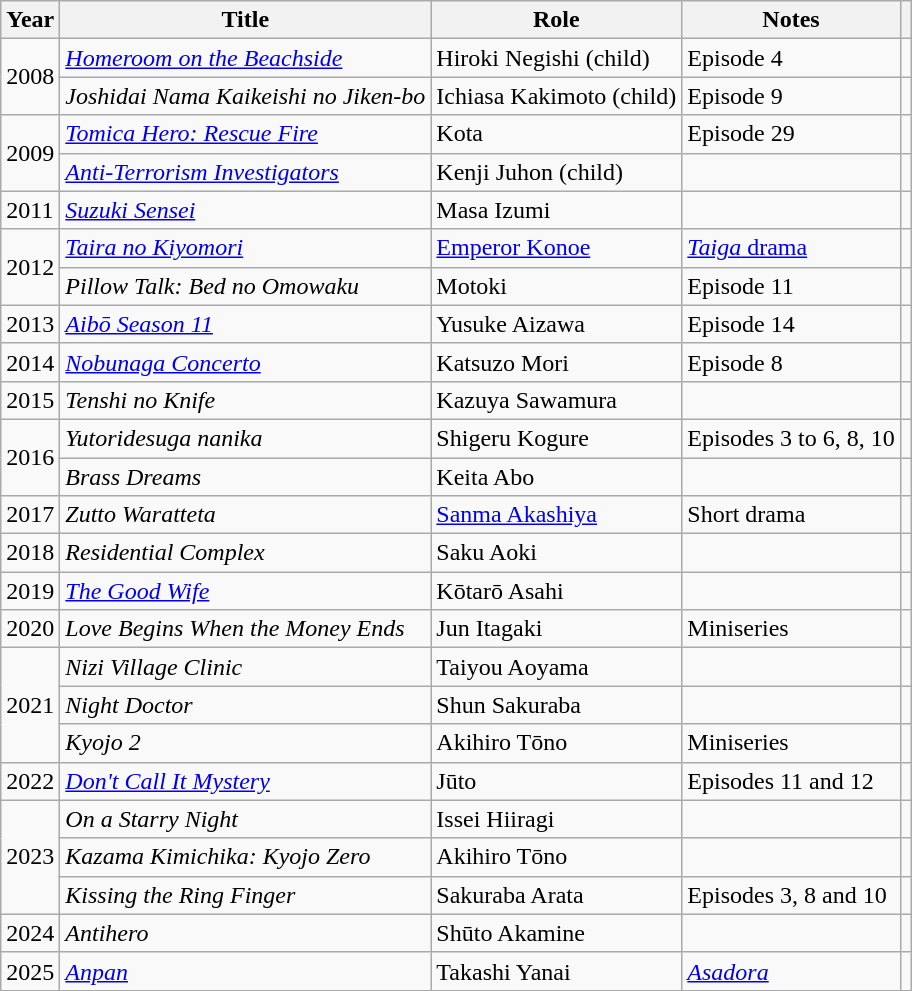<table class="wikitable sortable">
<tr>
<th>Year</th>
<th>Title</th>
<th>Role</th>
<th>Notes</th>
<th class="unsortable"></th>
</tr>
<tr>
<td rowspan="2">2008</td>
<td><em><a href='#'>Homeroom on the Beachside</a></em></td>
<td>Hiroki Negishi (child)</td>
<td>Episode 4</td>
<td></td>
</tr>
<tr>
<td><em>Joshidai Nama Kaikeishi no Jiken-bo</em></td>
<td>Ichiasa Kakimoto (child)</td>
<td>Episode 9</td>
<td></td>
</tr>
<tr>
<td rowspan="2">2009</td>
<td><em><a href='#'>Tomica Hero: Rescue Fire</a></em></td>
<td>Kota</td>
<td>Episode 29</td>
<td></td>
</tr>
<tr>
<td><em><a href='#'>Anti-Terrorism Investigators</a></em></td>
<td>Kenji Juhon (child)</td>
<td></td>
<td></td>
</tr>
<tr>
<td>2011</td>
<td><em><a href='#'>Suzuki Sensei</a></em></td>
<td>Masa Izumi</td>
<td></td>
<td></td>
</tr>
<tr>
<td rowspan="2">2012</td>
<td><em><a href='#'>Taira no Kiyomori</a></em></td>
<td><a href='#'>Emperor Konoe</a></td>
<td><a href='#'><em>Taiga</em> drama</a></td>
<td></td>
</tr>
<tr>
<td><em>Pillow Talk: Bed no Omowaku</em></td>
<td>Motoki</td>
<td>Episode 11</td>
<td></td>
</tr>
<tr>
<td>2013</td>
<td><em><a href='#'>Aibō Season 11</a></em></td>
<td>Yusuke Aizawa</td>
<td>Episode 14</td>
<td></td>
</tr>
<tr>
<td>2014</td>
<td><em><a href='#'>Nobunaga Concerto</a></em></td>
<td>Katsuzo Mori</td>
<td>Episode 8</td>
<td></td>
</tr>
<tr>
<td>2015</td>
<td><em>Tenshi no Knife</em></td>
<td>Kazuya Sawamura</td>
<td></td>
<td></td>
</tr>
<tr>
<td rowspan="2">2016</td>
<td><em>Yutoridesuga nanika</em></td>
<td>Shigeru Kogure</td>
<td>Episodes 3 to 6, 8, 10</td>
<td></td>
</tr>
<tr>
<td><em>Brass Dreams</em></td>
<td>Keita Abo</td>
<td></td>
<td></td>
</tr>
<tr>
<td rowspan="1">2017</td>
<td><em>Zutto Waratteta</em></td>
<td><a href='#'>Sanma Akashiya</a></td>
<td>Short drama</td>
<td></td>
</tr>
<tr>
<td rowspan="1">2018</td>
<td><em>Residential Complex</em></td>
<td>Saku Aoki</td>
<td></td>
<td></td>
</tr>
<tr>
<td rowspan="1">2019</td>
<td><em><a href='#'>The Good Wife</a></em></td>
<td>Kōtarō Asahi</td>
<td></td>
<td></td>
</tr>
<tr>
<td>2020</td>
<td><em>Love Begins When the Money Ends</em></td>
<td>Jun Itagaki</td>
<td>Miniseries</td>
<td></td>
</tr>
<tr>
<td rowspan=3>2021</td>
<td><em>Nizi Village Clinic</em></td>
<td>Taiyou Aoyama</td>
<td></td>
<td></td>
</tr>
<tr>
<td><em>Night Doctor</em></td>
<td>Shun Sakuraba</td>
<td></td>
<td></td>
</tr>
<tr>
<td><em>Kyojo 2</em></td>
<td>Akihiro Tōno</td>
<td>Miniseries</td>
<td></td>
</tr>
<tr>
<td>2022</td>
<td><em><a href='#'>Don't Call It Mystery</a></em></td>
<td>Jūto</td>
<td>Episodes 11 and 12</td>
<td></td>
</tr>
<tr>
<td rowspan="3">2023</td>
<td><em>On a Starry Night</em></td>
<td>Issei Hiiragi</td>
<td></td>
<td></td>
</tr>
<tr>
<td><em>Kazama Kimichika: Kyojo Zero</em></td>
<td>Akihiro Tōno</td>
<td></td>
<td></td>
</tr>
<tr>
<td><em>Kissing the Ring Finger</em></td>
<td>Sakuraba Arata</td>
<td>Episodes 3, 8 and 10</td>
<td></td>
</tr>
<tr>
<td>2024</td>
<td><em>Antihero</em></td>
<td>Shūto Akamine</td>
<td></td>
<td></td>
</tr>
<tr>
<td>2025</td>
<td><em><a href='#'>Anpan</a></em></td>
<td>Takashi Yanai</td>
<td><em><a href='#'>Asadora</a></em></td>
<td></td>
</tr>
<tr>
</tr>
</table>
